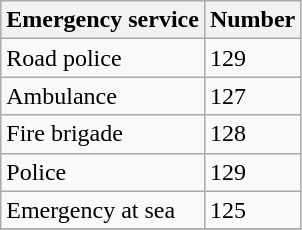<table class="wikitable">
<tr>
<th>Emergency service</th>
<th>Number</th>
</tr>
<tr>
<td>Road police</td>
<td>129</td>
</tr>
<tr>
<td>Ambulance</td>
<td>127</td>
</tr>
<tr>
<td>Fire brigade</td>
<td>128</td>
</tr>
<tr>
<td>Police</td>
<td>129</td>
</tr>
<tr>
<td>Emergency at sea</td>
<td>125</td>
</tr>
<tr>
</tr>
</table>
